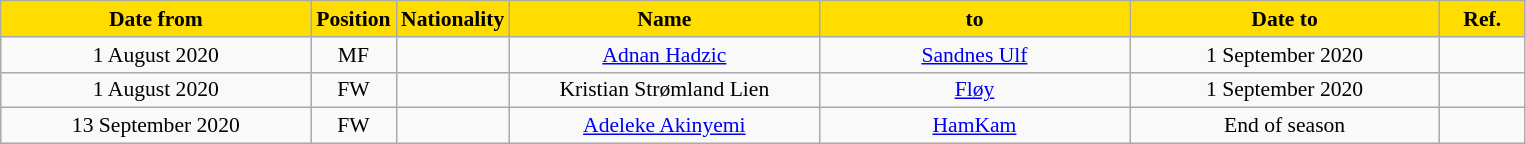<table class="wikitable" style="text-align:center; font-size:90%; ">
<tr>
<th style="background:#FFDD00; color:black; width:200px;">Date from</th>
<th style="background:#FFDD00; color:black; width:50px;">Position</th>
<th style="background:#FFDD00; color:black; width:50px;">Nationality</th>
<th style="background:#FFDD00; color:black; width:200px;">Name</th>
<th style="background:#FFDD00; color:black; width:200px;">to</th>
<th style="background:#FFDD00; color:black; width:200px;">Date to</th>
<th style="background:#FFDD00; color:black; width:50px;">Ref.</th>
</tr>
<tr>
<td>1 August 2020</td>
<td>MF</td>
<td></td>
<td><a href='#'>Adnan Hadzic</a></td>
<td><a href='#'>Sandnes Ulf</a></td>
<td>1 September 2020</td>
<td></td>
</tr>
<tr>
<td>1 August 2020</td>
<td>FW</td>
<td></td>
<td>Kristian Strømland Lien</td>
<td><a href='#'>Fløy</a></td>
<td>1 September 2020</td>
<td></td>
</tr>
<tr>
<td>13 September 2020</td>
<td>FW</td>
<td></td>
<td><a href='#'>Adeleke Akinyemi</a></td>
<td><a href='#'>HamKam</a></td>
<td>End of season</td>
<td></td>
</tr>
</table>
